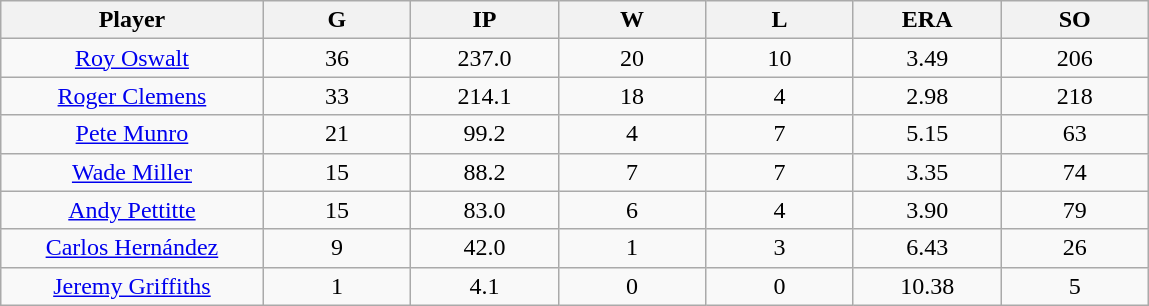<table class="wikitable sortable">
<tr>
<th bgcolor="#DDDDFF" width="16%">Player</th>
<th bgcolor="#DDDDFF" width="9%">G</th>
<th bgcolor="#DDDDFF" width="9%">IP</th>
<th bgcolor="#DDDDFF" width="9%">W</th>
<th bgcolor="#DDDDFF" width="9%">L</th>
<th bgcolor="#DDDDFF" width="9%">ERA</th>
<th bgcolor="#DDDDFF" width="9%">SO</th>
</tr>
<tr align=center>
<td><a href='#'>Roy Oswalt</a></td>
<td>36</td>
<td>237.0</td>
<td>20</td>
<td>10</td>
<td>3.49</td>
<td>206</td>
</tr>
<tr align=center>
<td><a href='#'>Roger Clemens</a></td>
<td>33</td>
<td>214.1</td>
<td>18</td>
<td>4</td>
<td>2.98</td>
<td>218</td>
</tr>
<tr align=center>
<td><a href='#'>Pete Munro</a></td>
<td>21</td>
<td>99.2</td>
<td>4</td>
<td>7</td>
<td>5.15</td>
<td>63</td>
</tr>
<tr align=center>
<td><a href='#'>Wade Miller</a></td>
<td>15</td>
<td>88.2</td>
<td>7</td>
<td>7</td>
<td>3.35</td>
<td>74</td>
</tr>
<tr align=center>
<td><a href='#'>Andy Pettitte</a></td>
<td>15</td>
<td>83.0</td>
<td>6</td>
<td>4</td>
<td>3.90</td>
<td>79</td>
</tr>
<tr align=center>
<td><a href='#'>Carlos Hernández</a></td>
<td>9</td>
<td>42.0</td>
<td>1</td>
<td>3</td>
<td>6.43</td>
<td>26</td>
</tr>
<tr align=center>
<td><a href='#'>Jeremy Griffiths</a></td>
<td>1</td>
<td>4.1</td>
<td>0</td>
<td>0</td>
<td>10.38</td>
<td>5</td>
</tr>
</table>
